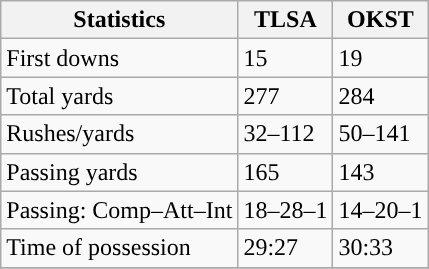<table class="wikitable" style="float: left;">
<tr>
<th>Statistics</th>
<th>TLSA</th>
<th>OKST</th>
</tr>
<tr>
<td>First downs</td>
<td>15</td>
<td>19</td>
</tr>
<tr>
<td>Total yards</td>
<td>277</td>
<td>284</td>
</tr>
<tr>
<td>Rushes/yards</td>
<td>32–112</td>
<td>50–141</td>
</tr>
<tr>
<td>Passing yards</td>
<td>165</td>
<td>143</td>
</tr>
<tr>
<td>Passing: Comp–Att–Int</td>
<td>18–28–1</td>
<td>14–20–1</td>
</tr>
<tr>
<td>Time of possession</td>
<td>29:27</td>
<td>30:33</td>
</tr>
<tr>
</tr>
</table>
